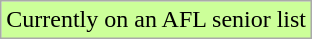<table class="wikitable">
<tr bgcolor="#CCFF99">
<td>Currently on an AFL senior list</td>
</tr>
</table>
